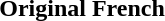<table align="center" cellpadding="5">
<tr>
<th>Original French</th>
<th> </th>
</tr>
<tr>
<td></td>
<td></td>
</tr>
</table>
